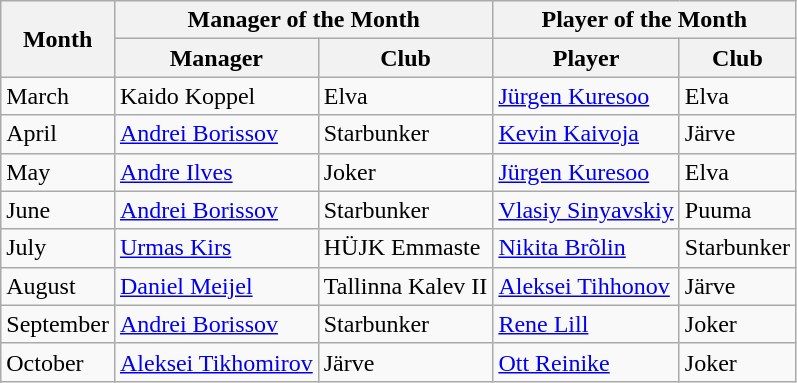<table class="wikitable">
<tr>
<th rowspan=2>Month</th>
<th colspan=2>Manager of the Month</th>
<th colspan=2>Player of the Month</th>
</tr>
<tr>
<th>Manager</th>
<th>Club</th>
<th>Player</th>
<th>Club</th>
</tr>
<tr>
<td>March</td>
<td> Kaido Koppel</td>
<td>Elva</td>
<td> <a href='#'>Jürgen Kuresoo</a></td>
<td>Elva</td>
</tr>
<tr>
<td>April</td>
<td> <a href='#'>Andrei Borissov</a></td>
<td>Starbunker</td>
<td> <a href='#'>Kevin Kaivoja</a></td>
<td>Järve</td>
</tr>
<tr>
<td>May</td>
<td> <a href='#'>Andre Ilves</a></td>
<td>Joker</td>
<td> <a href='#'>Jürgen Kuresoo</a></td>
<td>Elva</td>
</tr>
<tr>
<td>June</td>
<td> <a href='#'>Andrei Borissov</a></td>
<td>Starbunker</td>
<td> <a href='#'>Vlasiy Sinyavskiy</a></td>
<td>Puuma</td>
</tr>
<tr>
<td>July</td>
<td> <a href='#'>Urmas Kirs</a></td>
<td>HÜJK Emmaste</td>
<td> <a href='#'>Nikita Brõlin</a></td>
<td>Starbunker</td>
</tr>
<tr>
<td>August</td>
<td> <a href='#'>Daniel Meijel</a></td>
<td>Tallinna Kalev II</td>
<td> <a href='#'>Aleksei Tihhonov</a></td>
<td>Järve</td>
</tr>
<tr>
<td>September</td>
<td> <a href='#'>Andrei Borissov</a></td>
<td>Starbunker</td>
<td> <a href='#'>Rene Lill</a></td>
<td>Joker</td>
</tr>
<tr>
<td>October</td>
<td> <a href='#'>Aleksei Tikhomirov</a></td>
<td>Järve</td>
<td> <a href='#'>Ott Reinike</a></td>
<td>Joker</td>
</tr>
</table>
